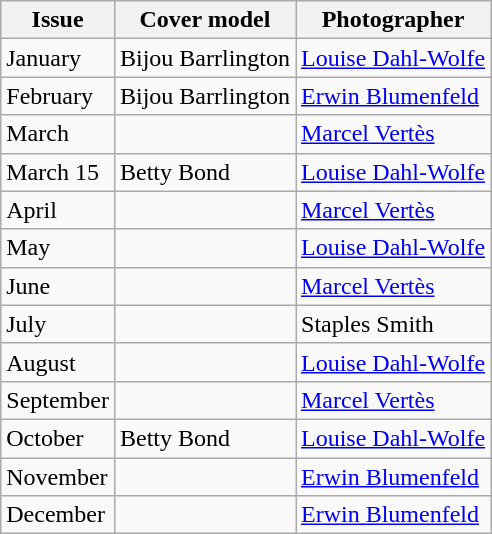<table class="sortable wikitable">
<tr>
<th>Issue</th>
<th>Cover model</th>
<th>Photographer</th>
</tr>
<tr>
<td>January</td>
<td>Bijou Barrlington</td>
<td><a href='#'>Louise Dahl-Wolfe</a></td>
</tr>
<tr>
<td>February</td>
<td>Bijou Barrlington</td>
<td><a href='#'>Erwin Blumenfeld</a></td>
</tr>
<tr>
<td>March</td>
<td></td>
<td><a href='#'>Marcel Vertès</a></td>
</tr>
<tr>
<td>March 15</td>
<td>Betty Bond</td>
<td><a href='#'>Louise Dahl-Wolfe</a></td>
</tr>
<tr>
<td>April</td>
<td></td>
<td><a href='#'>Marcel Vertès</a></td>
</tr>
<tr>
<td>May</td>
<td></td>
<td><a href='#'>Louise Dahl-Wolfe</a></td>
</tr>
<tr>
<td>June</td>
<td></td>
<td><a href='#'>Marcel Vertès</a></td>
</tr>
<tr>
<td>July</td>
<td></td>
<td>Staples Smith</td>
</tr>
<tr>
<td>August</td>
<td></td>
<td><a href='#'>Louise Dahl-Wolfe</a></td>
</tr>
<tr>
<td>September</td>
<td></td>
<td><a href='#'>Marcel Vertès</a></td>
</tr>
<tr>
<td>October</td>
<td>Betty Bond</td>
<td><a href='#'>Louise Dahl-Wolfe</a></td>
</tr>
<tr>
<td>November</td>
<td></td>
<td><a href='#'>Erwin Blumenfeld</a></td>
</tr>
<tr>
<td>December</td>
<td></td>
<td><a href='#'>Erwin Blumenfeld</a></td>
</tr>
</table>
